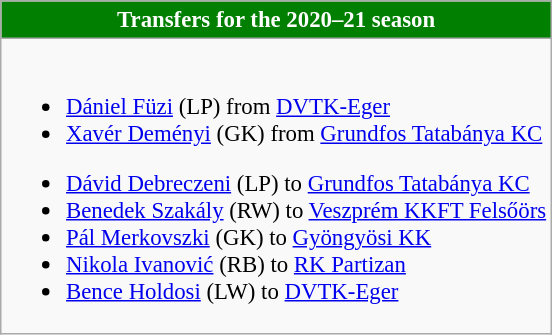<table class="wikitable collapsible collapsed" style="font-size:95%;">
<tr>
<th style="color:white; background:#007F00"> <strong>Transfers for the 2020–21 season</strong></th>
</tr>
<tr>
<td><br>
<ul><li> <a href='#'>Dániel Füzi</a>  (LP) from  <a href='#'>DVTK-Eger</a></li><li> <a href='#'>Xavér Deményi</a> (GK) from  <a href='#'>Grundfos Tatabánya KC</a></li></ul><ul><li> <a href='#'>Dávid Debreczeni</a> (LP) to  <a href='#'>Grundfos Tatabánya KC</a></li><li> <a href='#'>Benedek Szakály</a>  (RW) to  <a href='#'>Veszprém KKFT Felsőörs</a></li><li> <a href='#'>Pál Merkovszki</a> (GK) to  <a href='#'>Gyöngyösi KK</a></li><li> <a href='#'>Nikola Ivanović</a> (RB) to  <a href='#'>RK Partizan</a></li><li> <a href='#'>Bence Holdosi</a> (LW) to  <a href='#'>DVTK-Eger</a></li></ul></td>
</tr>
</table>
